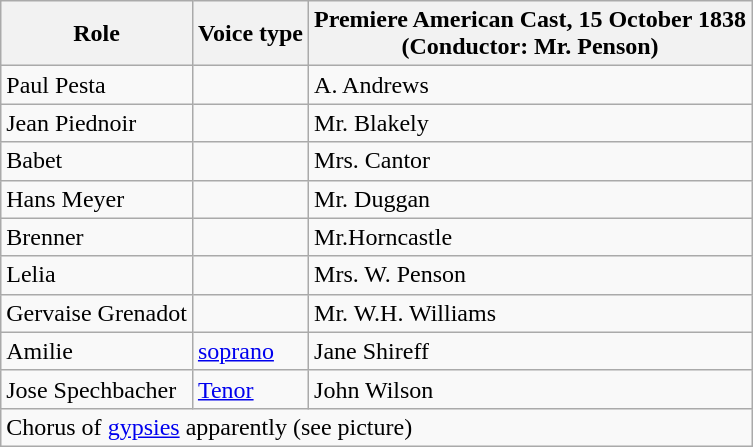<table class="wikitable">
<tr>
<th>Role</th>
<th>Voice type</th>
<th>Premiere American Cast, 15 October 1838<br>(Conductor: Mr. Penson)</th>
</tr>
<tr>
<td>Paul Pesta</td>
<td></td>
<td>A. Andrews</td>
</tr>
<tr>
<td>Jean Piednoir</td>
<td></td>
<td>Mr. Blakely</td>
</tr>
<tr>
<td>Babet</td>
<td></td>
<td>Mrs. Cantor</td>
</tr>
<tr>
<td>Hans Meyer</td>
<td></td>
<td>Mr. Duggan</td>
</tr>
<tr>
<td>Brenner</td>
<td></td>
<td>Mr.Horncastle</td>
</tr>
<tr>
<td>Lelia</td>
<td></td>
<td>Mrs. W. Penson</td>
</tr>
<tr>
<td>Gervaise Grenadot</td>
<td></td>
<td>Mr. W.H. Williams</td>
</tr>
<tr>
<td>Amilie</td>
<td><a href='#'>soprano</a></td>
<td>Jane Shireff</td>
</tr>
<tr>
<td>Jose Spechbacher</td>
<td><a href='#'>Tenor</a></td>
<td>John Wilson</td>
</tr>
<tr>
<td colspan="3">Chorus of <a href='#'>gypsies</a> apparently (see picture)</td>
</tr>
</table>
